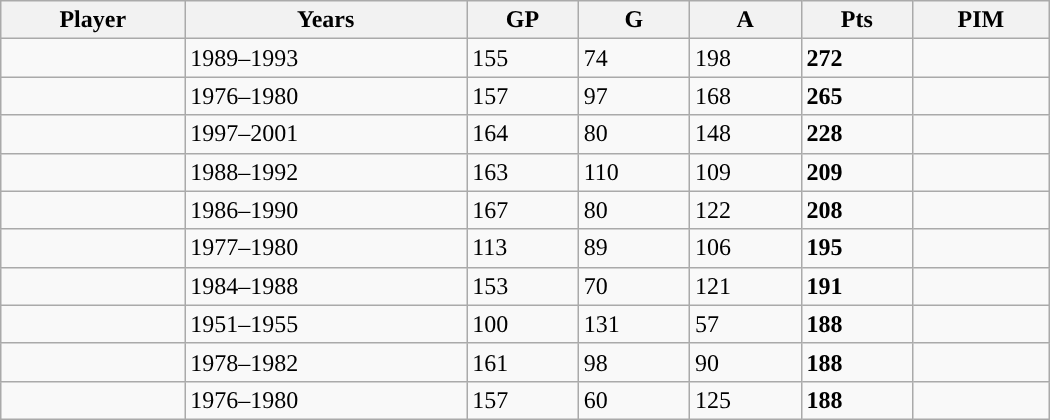<table class="wikitable sortable" width ="700" cellpadding="1" border="1" cellspacing="0">
<tr>
<th>Player</th>
<th>Years</th>
<th>GP</th>
<th>G</th>
<th>A</th>
<th>Pts</th>
<th>PIM</th>
</tr>
<tr>
<td></td>
<td>1989–1993</td>
<td>155</td>
<td>74</td>
<td>198</td>
<td><strong>272</strong></td>
<td></td>
</tr>
<tr>
<td></td>
<td>1976–1980</td>
<td>157</td>
<td>97</td>
<td>168</td>
<td><strong>265</strong></td>
<td></td>
</tr>
<tr>
<td></td>
<td>1997–2001</td>
<td>164</td>
<td>80</td>
<td>148</td>
<td><strong>228</strong></td>
<td></td>
</tr>
<tr>
<td></td>
<td>1988–1992</td>
<td>163</td>
<td>110</td>
<td>109</td>
<td><strong>209</strong></td>
<td></td>
</tr>
<tr>
<td></td>
<td>1986–1990</td>
<td>167</td>
<td>80</td>
<td>122</td>
<td><strong>208</strong></td>
<td></td>
</tr>
<tr>
<td></td>
<td>1977–1980</td>
<td>113</td>
<td>89</td>
<td>106</td>
<td><strong>195</strong></td>
<td></td>
</tr>
<tr>
<td></td>
<td>1984–1988</td>
<td>153</td>
<td>70</td>
<td>121</td>
<td><strong>191</strong></td>
<td></td>
</tr>
<tr>
<td></td>
<td>1951–1955</td>
<td>100</td>
<td>131</td>
<td>57</td>
<td><strong>188</strong></td>
<td></td>
</tr>
<tr>
<td></td>
<td>1978–1982</td>
<td>161</td>
<td>98</td>
<td>90</td>
<td><strong>188</strong></td>
<td></td>
</tr>
<tr>
<td></td>
<td>1976–1980</td>
<td>157</td>
<td>60</td>
<td>125</td>
<td><strong>188</strong></td>
<td></td>
</tr>
</table>
